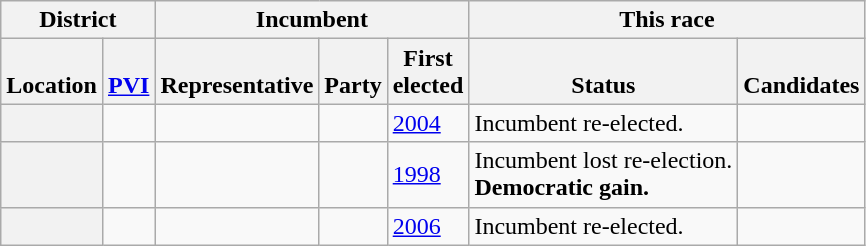<table class="wikitable sortable">
<tr valign=bottom>
<th colspan=2>District</th>
<th colspan=3>Incumbent</th>
<th colspan=2>This race</th>
</tr>
<tr valign=bottom>
<th>Location</th>
<th><a href='#'>PVI</a></th>
<th>Representative</th>
<th>Party</th>
<th>First<br>elected</th>
<th>Status</th>
<th>Candidates</th>
</tr>
<tr>
<th></th>
<td></td>
<td></td>
<td></td>
<td><a href='#'>2004</a></td>
<td>Incumbent re-elected.</td>
<td nowrap></td>
</tr>
<tr>
<th></th>
<td></td>
<td></td>
<td></td>
<td><a href='#'>1998</a></td>
<td>Incumbent lost re-election.<br><strong>Democratic gain.</strong></td>
<td nowrap></td>
</tr>
<tr>
<th></th>
<td></td>
<td></td>
<td></td>
<td><a href='#'>2006</a></td>
<td>Incumbent re-elected.</td>
<td nowrap></td>
</tr>
</table>
